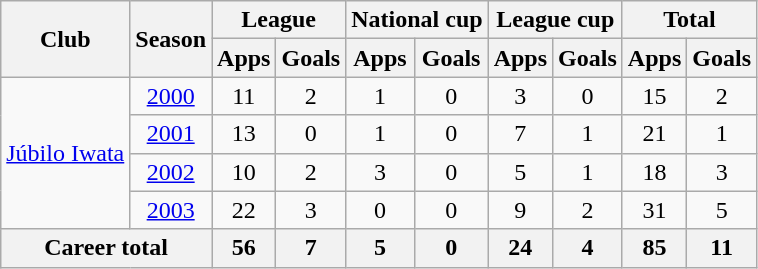<table class="wikitable" style="text-align:center">
<tr>
<th rowspan="2">Club</th>
<th rowspan="2">Season</th>
<th colspan="2">League</th>
<th colspan="2">National cup</th>
<th colspan="2">League cup</th>
<th colspan="2">Total</th>
</tr>
<tr>
<th>Apps</th>
<th>Goals</th>
<th>Apps</th>
<th>Goals</th>
<th>Apps</th>
<th>Goals</th>
<th>Apps</th>
<th>Goals</th>
</tr>
<tr>
<td rowspan="4"><a href='#'>Júbilo Iwata</a></td>
<td><a href='#'>2000</a></td>
<td>11</td>
<td>2</td>
<td>1</td>
<td>0</td>
<td>3</td>
<td>0</td>
<td>15</td>
<td>2</td>
</tr>
<tr>
<td><a href='#'>2001</a></td>
<td>13</td>
<td>0</td>
<td>1</td>
<td>0</td>
<td>7</td>
<td>1</td>
<td>21</td>
<td>1</td>
</tr>
<tr>
<td><a href='#'>2002</a></td>
<td>10</td>
<td>2</td>
<td>3</td>
<td>0</td>
<td>5</td>
<td>1</td>
<td>18</td>
<td>3</td>
</tr>
<tr>
<td><a href='#'>2003</a></td>
<td>22</td>
<td>3</td>
<td>0</td>
<td>0</td>
<td>9</td>
<td>2</td>
<td>31</td>
<td>5</td>
</tr>
<tr>
<th colspan="2">Career total</th>
<th>56</th>
<th>7</th>
<th>5</th>
<th>0</th>
<th>24</th>
<th>4</th>
<th>85</th>
<th>11</th>
</tr>
</table>
